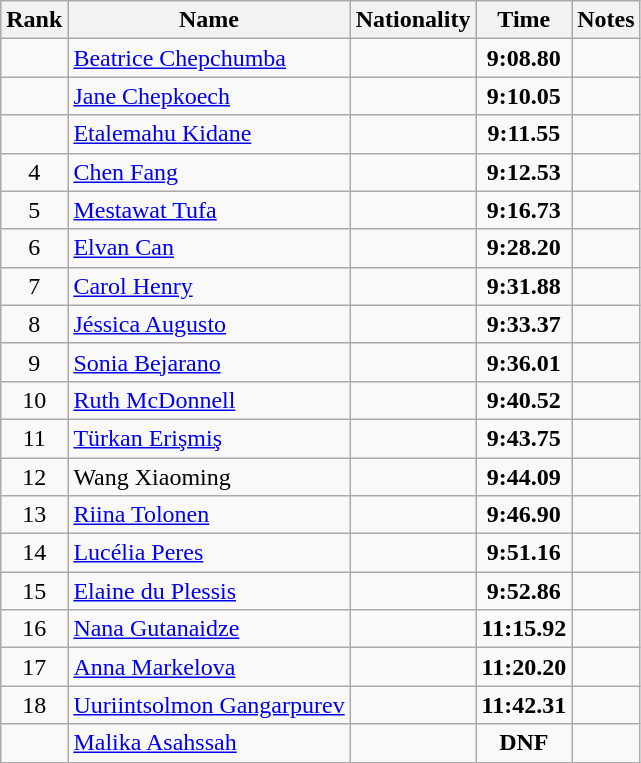<table class="wikitable sortable" style="text-align:center">
<tr>
<th>Rank</th>
<th>Name</th>
<th>Nationality</th>
<th>Time</th>
<th>Notes</th>
</tr>
<tr>
<td></td>
<td align=left><a href='#'>Beatrice Chepchumba</a></td>
<td align=left></td>
<td><strong>9:08.80</strong></td>
<td></td>
</tr>
<tr>
<td></td>
<td align=left><a href='#'>Jane Chepkoech</a></td>
<td align=left></td>
<td><strong>9:10.05</strong></td>
<td></td>
</tr>
<tr>
<td></td>
<td align=left><a href='#'>Etalemahu Kidane</a></td>
<td align=left></td>
<td><strong>9:11.55</strong></td>
<td></td>
</tr>
<tr>
<td>4</td>
<td align=left><a href='#'>Chen Fang</a></td>
<td align=left></td>
<td><strong>9:12.53</strong></td>
<td></td>
</tr>
<tr>
<td>5</td>
<td align=left><a href='#'>Mestawat Tufa</a></td>
<td align=left></td>
<td><strong>9:16.73</strong></td>
<td></td>
</tr>
<tr>
<td>6</td>
<td align=left><a href='#'>Elvan Can</a></td>
<td align=left></td>
<td><strong>9:28.20</strong></td>
<td></td>
</tr>
<tr>
<td>7</td>
<td align=left><a href='#'>Carol Henry</a></td>
<td align=left></td>
<td><strong>9:31.88</strong></td>
<td></td>
</tr>
<tr>
<td>8</td>
<td align=left><a href='#'>Jéssica Augusto</a></td>
<td align=left></td>
<td><strong>9:33.37</strong></td>
<td></td>
</tr>
<tr>
<td>9</td>
<td align=left><a href='#'>Sonia Bejarano</a></td>
<td align=left></td>
<td><strong>9:36.01</strong></td>
<td></td>
</tr>
<tr>
<td>10</td>
<td align=left><a href='#'>Ruth McDonnell</a></td>
<td align=left></td>
<td><strong>9:40.52</strong></td>
<td></td>
</tr>
<tr>
<td>11</td>
<td align=left><a href='#'>Türkan Erişmiş</a></td>
<td align=left></td>
<td><strong>9:43.75</strong></td>
<td></td>
</tr>
<tr>
<td>12</td>
<td align=left>Wang Xiaoming</td>
<td align=left></td>
<td><strong>9:44.09</strong></td>
<td></td>
</tr>
<tr>
<td>13</td>
<td align=left><a href='#'>Riina Tolonen</a></td>
<td align=left></td>
<td><strong>9:46.90</strong></td>
<td></td>
</tr>
<tr>
<td>14</td>
<td align=left><a href='#'>Lucélia Peres</a></td>
<td align=left></td>
<td><strong>9:51.16</strong></td>
<td></td>
</tr>
<tr>
<td>15</td>
<td align=left><a href='#'>Elaine du Plessis</a></td>
<td align=left></td>
<td><strong>9:52.86</strong></td>
<td></td>
</tr>
<tr>
<td>16</td>
<td align=left><a href='#'>Nana Gutanaidze</a></td>
<td align=left></td>
<td><strong>11:15.92</strong></td>
<td></td>
</tr>
<tr>
<td>17</td>
<td align=left><a href='#'>Anna Markelova</a></td>
<td align=left></td>
<td><strong>11:20.20</strong></td>
<td></td>
</tr>
<tr>
<td>18</td>
<td align=left><a href='#'>Uuriintsolmon Gangarpurev</a></td>
<td align=left></td>
<td><strong>11:42.31</strong></td>
<td></td>
</tr>
<tr>
<td></td>
<td align=left><a href='#'>Malika Asahssah</a></td>
<td align=left></td>
<td><strong>DNF</strong></td>
<td></td>
</tr>
</table>
